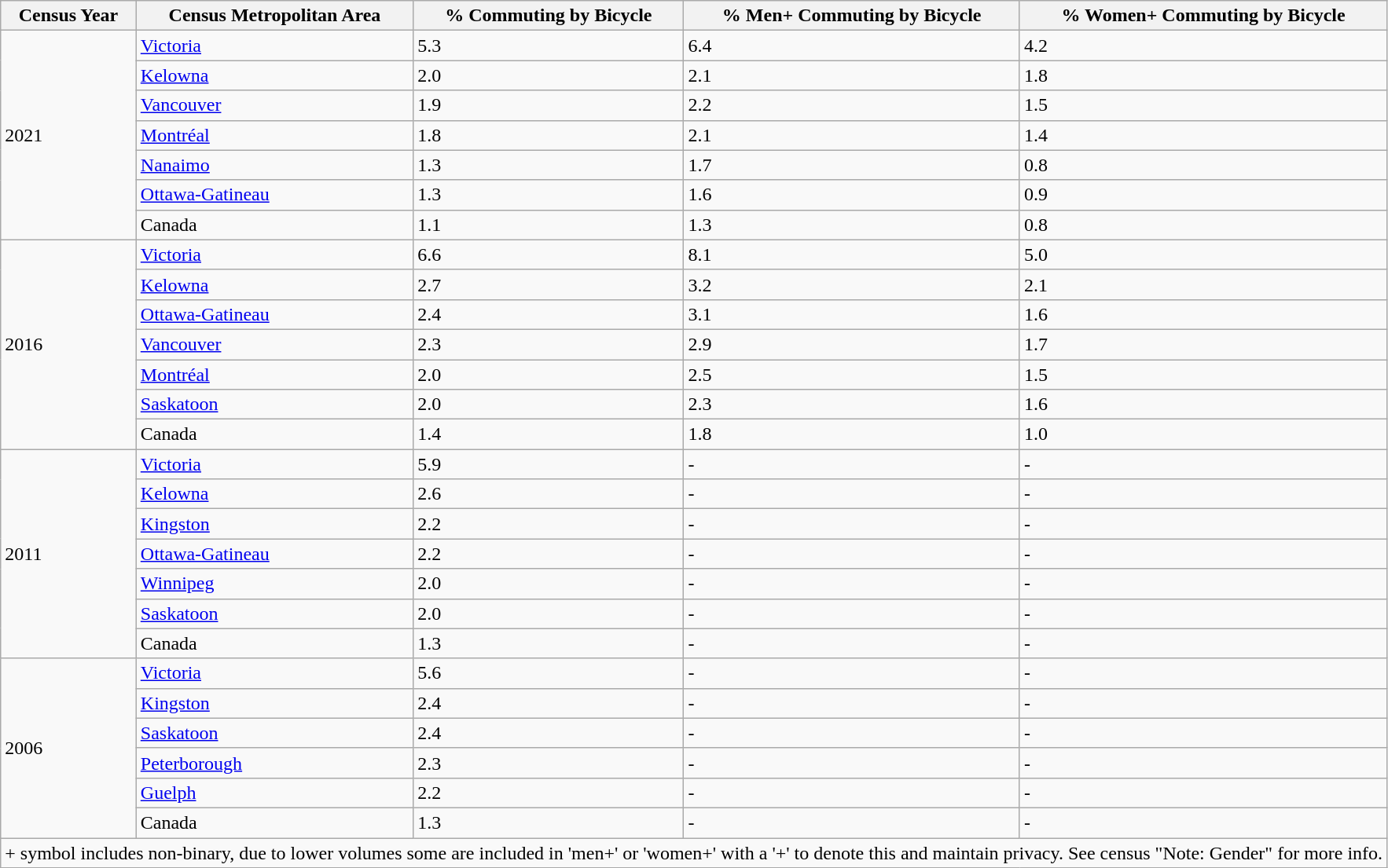<table class="wikitable">
<tr>
<th>Census Year</th>
<th>Census Metropolitan Area</th>
<th>% Commuting by Bicycle</th>
<th>% Men+ Commuting by Bicycle</th>
<th>% Women+ Commuting by Bicycle</th>
</tr>
<tr>
<td rowspan="7">2021</td>
<td><a href='#'>Victoria</a></td>
<td>5.3</td>
<td>6.4</td>
<td>4.2</td>
</tr>
<tr>
<td><a href='#'>Kelowna</a></td>
<td>2.0</td>
<td>2.1</td>
<td>1.8</td>
</tr>
<tr>
<td><a href='#'>Vancouver</a></td>
<td>1.9</td>
<td>2.2</td>
<td>1.5</td>
</tr>
<tr>
<td><a href='#'>Montréal</a></td>
<td>1.8</td>
<td>2.1</td>
<td>1.4</td>
</tr>
<tr>
<td><a href='#'>Nanaimo</a></td>
<td>1.3</td>
<td>1.7</td>
<td>0.8</td>
</tr>
<tr>
<td><a href='#'>Ottawa-Gatineau</a></td>
<td>1.3</td>
<td>1.6</td>
<td>0.9</td>
</tr>
<tr>
<td>Canada</td>
<td>1.1</td>
<td>1.3</td>
<td>0.8</td>
</tr>
<tr>
<td rowspan="7">2016</td>
<td><a href='#'>Victoria</a></td>
<td>6.6</td>
<td>8.1</td>
<td>5.0</td>
</tr>
<tr>
<td><a href='#'>Kelowna</a></td>
<td>2.7</td>
<td>3.2</td>
<td>2.1</td>
</tr>
<tr>
<td><a href='#'>Ottawa-Gatineau</a></td>
<td>2.4</td>
<td>3.1</td>
<td>1.6</td>
</tr>
<tr>
<td><a href='#'>Vancouver</a></td>
<td>2.3</td>
<td>2.9</td>
<td>1.7</td>
</tr>
<tr>
<td><a href='#'>Montréal</a></td>
<td>2.0</td>
<td>2.5</td>
<td>1.5</td>
</tr>
<tr>
<td><a href='#'>Saskatoon</a></td>
<td>2.0</td>
<td>2.3</td>
<td>1.6</td>
</tr>
<tr>
<td>Canada</td>
<td>1.4</td>
<td>1.8</td>
<td>1.0</td>
</tr>
<tr>
<td rowspan="7">2011</td>
<td><a href='#'>Victoria</a></td>
<td>5.9</td>
<td>-</td>
<td>-</td>
</tr>
<tr>
<td><a href='#'>Kelowna</a></td>
<td>2.6</td>
<td>-</td>
<td>-</td>
</tr>
<tr>
<td><a href='#'>Kingston</a></td>
<td>2.2</td>
<td>-</td>
<td>-</td>
</tr>
<tr>
<td><a href='#'>Ottawa-Gatineau</a></td>
<td>2.2</td>
<td>-</td>
<td>-</td>
</tr>
<tr>
<td><a href='#'>Winnipeg</a></td>
<td>2.0</td>
<td>-</td>
<td>-</td>
</tr>
<tr>
<td><a href='#'>Saskatoon</a></td>
<td>2.0</td>
<td>-</td>
<td>-</td>
</tr>
<tr>
<td>Canada</td>
<td>1.3</td>
<td>-</td>
<td>-</td>
</tr>
<tr>
<td rowspan="6">2006</td>
<td><a href='#'>Victoria</a></td>
<td>5.6</td>
<td>-</td>
<td>-</td>
</tr>
<tr>
<td><a href='#'>Kingston</a></td>
<td>2.4</td>
<td>-</td>
<td>-</td>
</tr>
<tr>
<td><a href='#'>Saskatoon</a></td>
<td>2.4</td>
<td>-</td>
<td>-</td>
</tr>
<tr>
<td><a href='#'>Peterborough</a></td>
<td>2.3</td>
<td>-</td>
<td>-</td>
</tr>
<tr>
<td><a href='#'>Guelph</a></td>
<td>2.2</td>
<td>-</td>
<td>-</td>
</tr>
<tr>
<td>Canada</td>
<td>1.3</td>
<td>-</td>
<td>-</td>
</tr>
<tr>
<td colspan="5">+ symbol includes non-binary, due to lower volumes some are included in 'men+' or 'women+' with a '+' to denote this and maintain privacy. See  census "Note: Gender" for more info.</td>
</tr>
</table>
